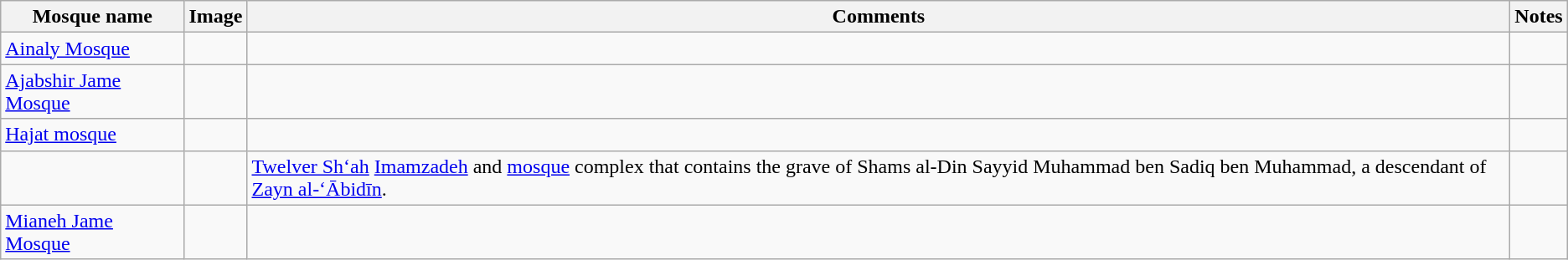<table class="wikitable sortable">
<tr>
<th>Mosque name</th>
<th>Image</th>
<th>Comments</th>
<th>Notes</th>
</tr>
<tr>
<td><a href='#'>Ainaly Mosque</a></td>
<td></td>
<td></td>
<td></td>
</tr>
<tr>
<td><a href='#'>Ajabshir Jame Mosque</a></td>
<td></td>
<td></td>
<td></td>
</tr>
<tr>
<td><a href='#'>Hajat mosque</a></td>
<td></td>
<td></td>
<td></td>
</tr>
<tr>
<td></td>
<td></td>
<td><a href='#'>Twelver Sh‘ah</a> <a href='#'>Imamzadeh</a> and <a href='#'>mosque</a> complex that contains the grave of Shams al-Din Sayyid Muhammad ben Sadiq ben Muhammad, a descendant of <a href='#'>Zayn al-‘Ābidīn</a>.</td>
<td></td>
</tr>
<tr>
<td><a href='#'>Mianeh Jame Mosque</a></td>
<td></td>
<td></td>
<td></td>
</tr>
</table>
